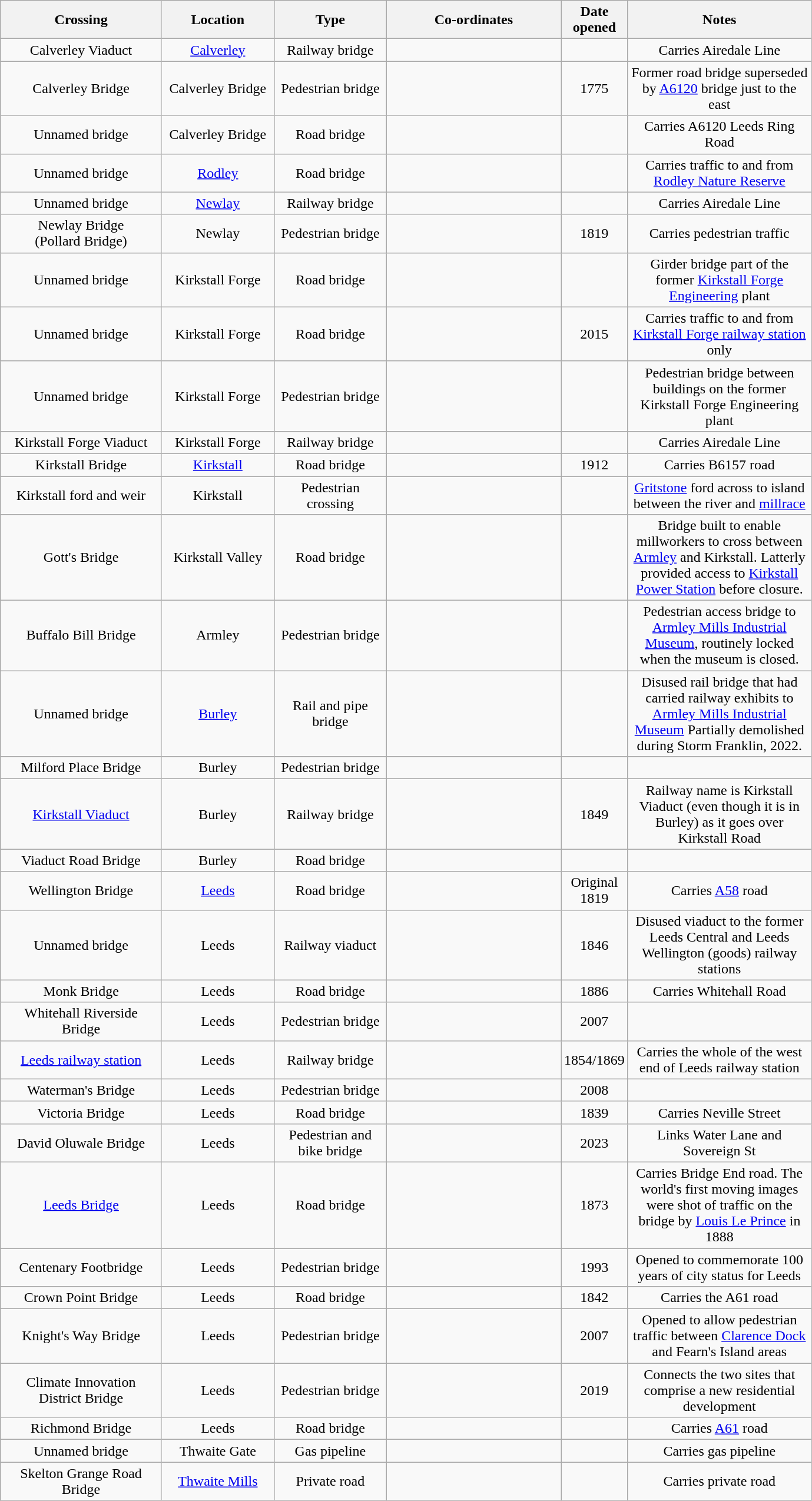<table class="wikitable sortable" style="text-align: center;">
<tr>
<th scope="col" style="width:175px;">Crossing</th>
<th scope="col" style="width:120px;">Location</th>
<th scope="col" style="width:120px;">Type</th>
<th scope="col" style="width:190px;">Co-ordinates</th>
<th scope="col" style="width:60px;">Date opened</th>
<th scope="col" style="width:200px;">Notes</th>
</tr>
<tr>
<td>Calverley Viaduct</td>
<td><a href='#'>Calverley</a></td>
<td>Railway bridge</td>
<td><small></small></td>
<td></td>
<td>Carries Airedale Line</td>
</tr>
<tr>
<td>Calverley Bridge</td>
<td>Calverley Bridge</td>
<td>Pedestrian bridge</td>
<td><small></small></td>
<td>1775</td>
<td>Former road bridge superseded by <a href='#'>A6120</a> bridge just to the east</td>
</tr>
<tr>
<td>Unnamed bridge</td>
<td>Calverley Bridge</td>
<td>Road bridge</td>
<td><small></small></td>
<td></td>
<td>Carries A6120 Leeds Ring Road</td>
</tr>
<tr>
<td>Unnamed bridge</td>
<td><a href='#'>Rodley</a></td>
<td>Road bridge</td>
<td><small></small></td>
<td></td>
<td>Carries traffic to and from <a href='#'>Rodley Nature Reserve</a></td>
</tr>
<tr>
<td>Unnamed bridge</td>
<td><a href='#'>Newlay</a></td>
<td>Railway bridge</td>
<td><small></small></td>
<td></td>
<td>Carries Airedale Line</td>
</tr>
<tr>
<td>Newlay Bridge<br>(Pollard Bridge)</td>
<td>Newlay</td>
<td>Pedestrian bridge</td>
<td><small></small></td>
<td>1819</td>
<td>Carries pedestrian traffic</td>
</tr>
<tr>
<td>Unnamed bridge</td>
<td>Kirkstall Forge</td>
<td>Road bridge</td>
<td><small></small></td>
<td></td>
<td>Girder bridge part of the former <a href='#'>Kirkstall Forge Engineering</a> plant</td>
</tr>
<tr>
<td>Unnamed bridge</td>
<td>Kirkstall Forge</td>
<td>Road bridge</td>
<td><small></small></td>
<td>2015</td>
<td>Carries traffic to and from <a href='#'>Kirkstall Forge railway station</a> only</td>
</tr>
<tr>
<td>Unnamed bridge</td>
<td>Kirkstall Forge</td>
<td>Pedestrian bridge</td>
<td><small></small></td>
<td></td>
<td>Pedestrian bridge between buildings on the former Kirkstall Forge Engineering plant</td>
</tr>
<tr>
<td>Kirkstall Forge Viaduct</td>
<td>Kirkstall Forge</td>
<td>Railway bridge</td>
<td><small></small></td>
<td></td>
<td>Carries Airedale Line</td>
</tr>
<tr>
<td>Kirkstall Bridge</td>
<td><a href='#'>Kirkstall</a></td>
<td>Road bridge</td>
<td><small></small></td>
<td>1912</td>
<td>Carries B6157 road</td>
</tr>
<tr>
<td>Kirkstall ford and weir</td>
<td>Kirkstall</td>
<td>Pedestrian crossing</td>
<td><small></small></td>
<td></td>
<td><a href='#'>Gritstone</a> ford across to island between the river and <a href='#'>millrace</a></td>
</tr>
<tr>
<td>Gott's Bridge</td>
<td>Kirkstall Valley</td>
<td>Road bridge</td>
<td><small></small></td>
<td></td>
<td>Bridge built to enable millworkers to cross between <a href='#'>Armley</a> and Kirkstall. Latterly provided access to <a href='#'>Kirkstall Power Station</a> before closure.</td>
</tr>
<tr>
<td>Buffalo Bill Bridge</td>
<td>Armley</td>
<td>Pedestrian bridge</td>
<td><small></small></td>
<td></td>
<td>Pedestrian access bridge to <a href='#'>Armley Mills Industrial Museum</a>, routinely locked when the museum is closed.</td>
</tr>
<tr>
<td>Unnamed bridge</td>
<td><a href='#'>Burley</a></td>
<td>Rail and pipe bridge</td>
<td><small></small></td>
<td></td>
<td>Disused rail bridge that had carried railway exhibits to <a href='#'>Armley Mills Industrial Museum</a> Partially demolished during Storm Franklin, 2022.</td>
</tr>
<tr>
<td>Milford Place Bridge</td>
<td>Burley</td>
<td>Pedestrian bridge</td>
<td><small></small></td>
<td></td>
<td></td>
</tr>
<tr>
<td><a href='#'>Kirkstall Viaduct</a></td>
<td>Burley</td>
<td>Railway bridge</td>
<td><small></small></td>
<td>1849</td>
<td>Railway name is Kirkstall Viaduct (even though it is in Burley) as it goes over Kirkstall Road</td>
</tr>
<tr>
<td>Viaduct Road Bridge</td>
<td>Burley</td>
<td>Road bridge</td>
<td><small></small></td>
<td></td>
<td></td>
</tr>
<tr>
<td>Wellington Bridge</td>
<td><a href='#'>Leeds</a></td>
<td>Road bridge</td>
<td><small></small></td>
<td>Original 1819</td>
<td>Carries <a href='#'>A58</a> road</td>
</tr>
<tr>
<td>Unnamed bridge</td>
<td>Leeds</td>
<td>Railway viaduct</td>
<td><small></small></td>
<td>1846</td>
<td>Disused viaduct to the former Leeds Central and Leeds Wellington (goods) railway stations</td>
</tr>
<tr>
<td>Monk Bridge</td>
<td>Leeds</td>
<td>Road bridge</td>
<td><small></small></td>
<td>1886</td>
<td>Carries Whitehall Road</td>
</tr>
<tr>
<td>Whitehall Riverside Bridge</td>
<td>Leeds</td>
<td>Pedestrian bridge</td>
<td><small></small></td>
<td>2007</td>
<td></td>
</tr>
<tr>
<td><a href='#'>Leeds railway station</a></td>
<td>Leeds</td>
<td>Railway bridge</td>
<td><small></small></td>
<td>1854/1869</td>
<td>Carries the whole of the west end of Leeds railway station</td>
</tr>
<tr>
<td>Waterman's Bridge</td>
<td>Leeds</td>
<td>Pedestrian bridge</td>
<td><small></small></td>
<td>2008</td>
<td></td>
</tr>
<tr>
<td>Victoria Bridge</td>
<td>Leeds</td>
<td>Road bridge</td>
<td><small></small></td>
<td>1839</td>
<td>Carries Neville Street</td>
</tr>
<tr>
<td>David Oluwale Bridge</td>
<td>Leeds</td>
<td>Pedestrian and bike bridge</td>
<td></td>
<td>2023</td>
<td>Links Water Lane and Sovereign St</td>
</tr>
<tr>
<td><a href='#'>Leeds Bridge</a></td>
<td>Leeds</td>
<td>Road bridge</td>
<td><small></small></td>
<td>1873</td>
<td>Carries Bridge End road. The world's first moving images were shot of traffic on the bridge by <a href='#'>Louis Le Prince</a> in 1888</td>
</tr>
<tr>
<td>Centenary Footbridge</td>
<td>Leeds</td>
<td>Pedestrian bridge</td>
<td><small></small></td>
<td>1993</td>
<td>Opened to commemorate 100 years of city status for Leeds</td>
</tr>
<tr>
<td>Crown Point Bridge</td>
<td>Leeds</td>
<td>Road bridge</td>
<td><small></small></td>
<td>1842</td>
<td>Carries the A61 road</td>
</tr>
<tr>
<td>Knight's Way Bridge</td>
<td>Leeds</td>
<td>Pedestrian bridge</td>
<td><small></small></td>
<td>2007</td>
<td>Opened to allow pedestrian traffic between <a href='#'>Clarence Dock</a> and Fearn's Island areas</td>
</tr>
<tr>
<td>Climate Innovation District Bridge</td>
<td>Leeds</td>
<td>Pedestrian bridge</td>
<td></td>
<td>2019</td>
<td>Connects the two sites that comprise a new residential development</td>
</tr>
<tr>
<td>Richmond Bridge</td>
<td>Leeds</td>
<td>Road bridge</td>
<td><small></small></td>
<td></td>
<td>Carries <a href='#'>A61</a> road</td>
</tr>
<tr>
<td>Unnamed bridge</td>
<td>Thwaite Gate</td>
<td>Gas pipeline</td>
<td><small></small></td>
<td></td>
<td>Carries gas pipeline</td>
</tr>
<tr>
<td>Skelton Grange Road Bridge</td>
<td><a href='#'>Thwaite Mills</a></td>
<td>Private road</td>
<td><small></small></td>
<td></td>
<td>Carries private road</td>
</tr>
</table>
